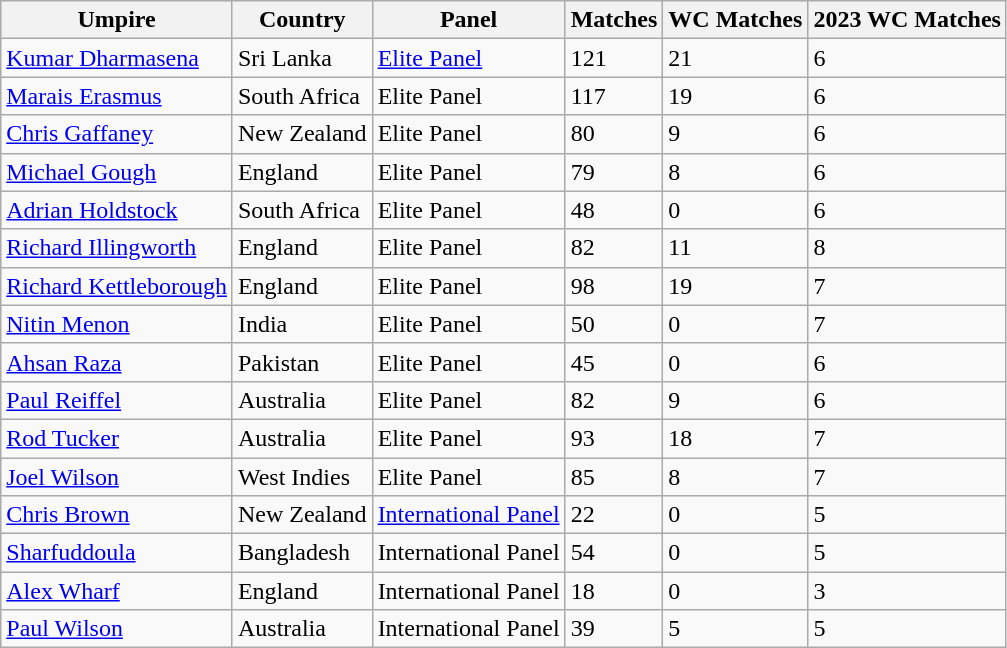<table class="wikitable sortable">
<tr>
<th>Umpire</th>
<th>Country</th>
<th>Panel</th>
<th>Matches <br></th>
<th>WC Matches <br></th>
<th>2023 WC Matches</th>
</tr>
<tr>
<td><a href='#'>Kumar Dharmasena</a></td>
<td>Sri Lanka</td>
<td><a href='#'>Elite Panel</a></td>
<td>121</td>
<td>21</td>
<td>6</td>
</tr>
<tr>
<td><a href='#'>Marais Erasmus</a></td>
<td>South Africa</td>
<td>Elite Panel</td>
<td>117</td>
<td>19</td>
<td>6</td>
</tr>
<tr>
<td><a href='#'>Chris Gaffaney</a></td>
<td>New Zealand</td>
<td>Elite Panel</td>
<td>80</td>
<td>9</td>
<td>6</td>
</tr>
<tr>
<td><a href='#'>Michael Gough</a></td>
<td>England</td>
<td>Elite Panel</td>
<td>79</td>
<td>8</td>
<td>6</td>
</tr>
<tr>
<td><a href='#'>Adrian Holdstock</a></td>
<td>South Africa</td>
<td>Elite Panel</td>
<td>48</td>
<td>0</td>
<td>6</td>
</tr>
<tr>
<td><a href='#'>Richard Illingworth</a></td>
<td>England</td>
<td>Elite Panel</td>
<td>82</td>
<td>11</td>
<td>8</td>
</tr>
<tr>
<td><a href='#'>Richard Kettleborough</a></td>
<td>England</td>
<td>Elite Panel</td>
<td>98</td>
<td>19</td>
<td>7</td>
</tr>
<tr>
<td><a href='#'>Nitin Menon</a></td>
<td>India</td>
<td>Elite Panel</td>
<td>50</td>
<td>0</td>
<td>7</td>
</tr>
<tr>
<td><a href='#'>Ahsan Raza</a></td>
<td>Pakistan</td>
<td>Elite Panel</td>
<td>45</td>
<td>0</td>
<td>6</td>
</tr>
<tr>
<td><a href='#'>Paul Reiffel</a></td>
<td>Australia</td>
<td>Elite Panel</td>
<td>82</td>
<td>9</td>
<td>6</td>
</tr>
<tr>
<td><a href='#'>Rod Tucker</a></td>
<td>Australia</td>
<td>Elite Panel</td>
<td>93</td>
<td>18</td>
<td>7</td>
</tr>
<tr>
<td><a href='#'>Joel Wilson</a></td>
<td>West Indies</td>
<td>Elite Panel</td>
<td>85</td>
<td>8</td>
<td>7</td>
</tr>
<tr>
<td><a href='#'>Chris Brown</a></td>
<td>New Zealand</td>
<td><a href='#'>International Panel</a></td>
<td>22</td>
<td>0</td>
<td>5</td>
</tr>
<tr>
<td><a href='#'>Sharfuddoula</a></td>
<td>Bangladesh</td>
<td>International Panel</td>
<td>54</td>
<td>0</td>
<td>5</td>
</tr>
<tr>
<td><a href='#'>Alex Wharf</a></td>
<td>England</td>
<td>International Panel</td>
<td>18</td>
<td>0</td>
<td>3</td>
</tr>
<tr>
<td><a href='#'>Paul Wilson</a></td>
<td>Australia</td>
<td>International Panel</td>
<td>39</td>
<td>5</td>
<td>5</td>
</tr>
</table>
